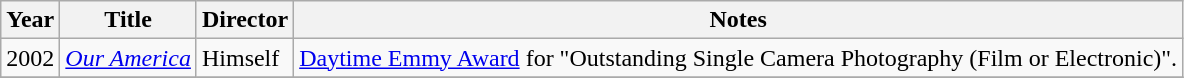<table class="wikitable">
<tr>
<th>Year</th>
<th>Title</th>
<th>Director</th>
<th>Notes</th>
</tr>
<tr>
<td>2002</td>
<td><em><a href='#'>Our America</a></em></td>
<td>Himself</td>
<td><a href='#'>Daytime Emmy Award</a> for "Outstanding Single Camera Photography (Film or Electronic)".</td>
</tr>
<tr>
</tr>
</table>
